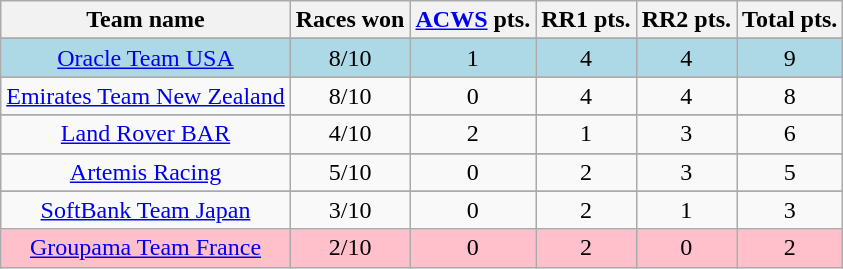<table class="wikitable sortable" style=text-align:center>
<tr>
<th>Team name</th>
<th>Races won</th>
<th><a href='#'>ACWS</a> pts.</th>
<th>RR1 pts.</th>
<th>RR2 pts.</th>
<th>Total pts.</th>
</tr>
<tr>
</tr>
<tr style=background:lightblue>
<td><a href='#'>Oracle Team USA</a></td>
<td>8/10</td>
<td>1</td>
<td>4</td>
<td>4</td>
<td>9</td>
</tr>
<tr>
</tr>
<tr>
<td><a href='#'>Emirates Team New Zealand</a></td>
<td>8/10</td>
<td>0</td>
<td>4</td>
<td>4</td>
<td>8</td>
</tr>
<tr>
</tr>
<tr>
<td><a href='#'>Land Rover BAR</a></td>
<td>4/10</td>
<td>2</td>
<td>1</td>
<td>3</td>
<td>6</td>
</tr>
<tr>
</tr>
<tr>
<td><a href='#'>Artemis Racing</a></td>
<td>5/10</td>
<td>0</td>
<td>2</td>
<td>3</td>
<td>5</td>
</tr>
<tr>
</tr>
<tr>
<td><a href='#'>SoftBank Team Japan</a></td>
<td>3/10</td>
<td>0</td>
<td>2</td>
<td>1</td>
<td>3</td>
</tr>
<tr bgcolor=pink>
<td><a href='#'>Groupama Team France</a></td>
<td>2/10</td>
<td>0</td>
<td>2</td>
<td>0</td>
<td>2</td>
</tr>
</table>
